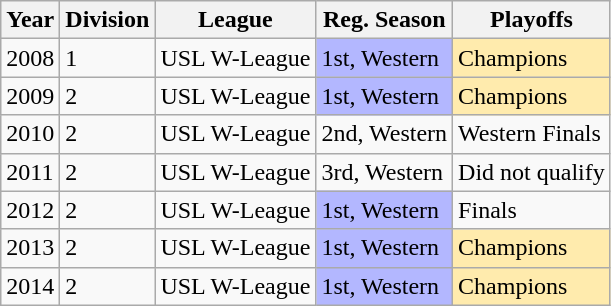<table class="wikitable">
<tr>
<th>Year</th>
<th>Division</th>
<th>League</th>
<th>Reg. Season</th>
<th>Playoffs</th>
</tr>
<tr>
<td>2008</td>
<td>1</td>
<td>USL W-League</td>
<td bgcolor="B3B7FF">1st, Western</td>
<td bgcolor="FFEBAD">Champions</td>
</tr>
<tr>
<td>2009</td>
<td>2</td>
<td>USL W-League</td>
<td bgcolor="B3B7FF">1st, Western</td>
<td bgcolor="FFEBAD">Champions</td>
</tr>
<tr>
<td>2010</td>
<td>2</td>
<td>USL W-League</td>
<td>2nd, Western</td>
<td>Western Finals</td>
</tr>
<tr>
<td>2011</td>
<td>2</td>
<td>USL W-League</td>
<td>3rd, Western</td>
<td>Did not qualify</td>
</tr>
<tr>
<td>2012</td>
<td>2</td>
<td>USL W-League</td>
<td bgcolor="B3B7FF">1st, Western</td>
<td>Finals</td>
</tr>
<tr>
<td>2013</td>
<td>2</td>
<td>USL W-League</td>
<td bgcolor="B3B7FF">1st, Western</td>
<td bgcolor="FFEBAD">Champions</td>
</tr>
<tr>
<td>2014</td>
<td>2</td>
<td>USL W-League</td>
<td bgcolor="B3B7FF">1st, Western</td>
<td bgcolor="FFEBAD">Champions</td>
</tr>
</table>
